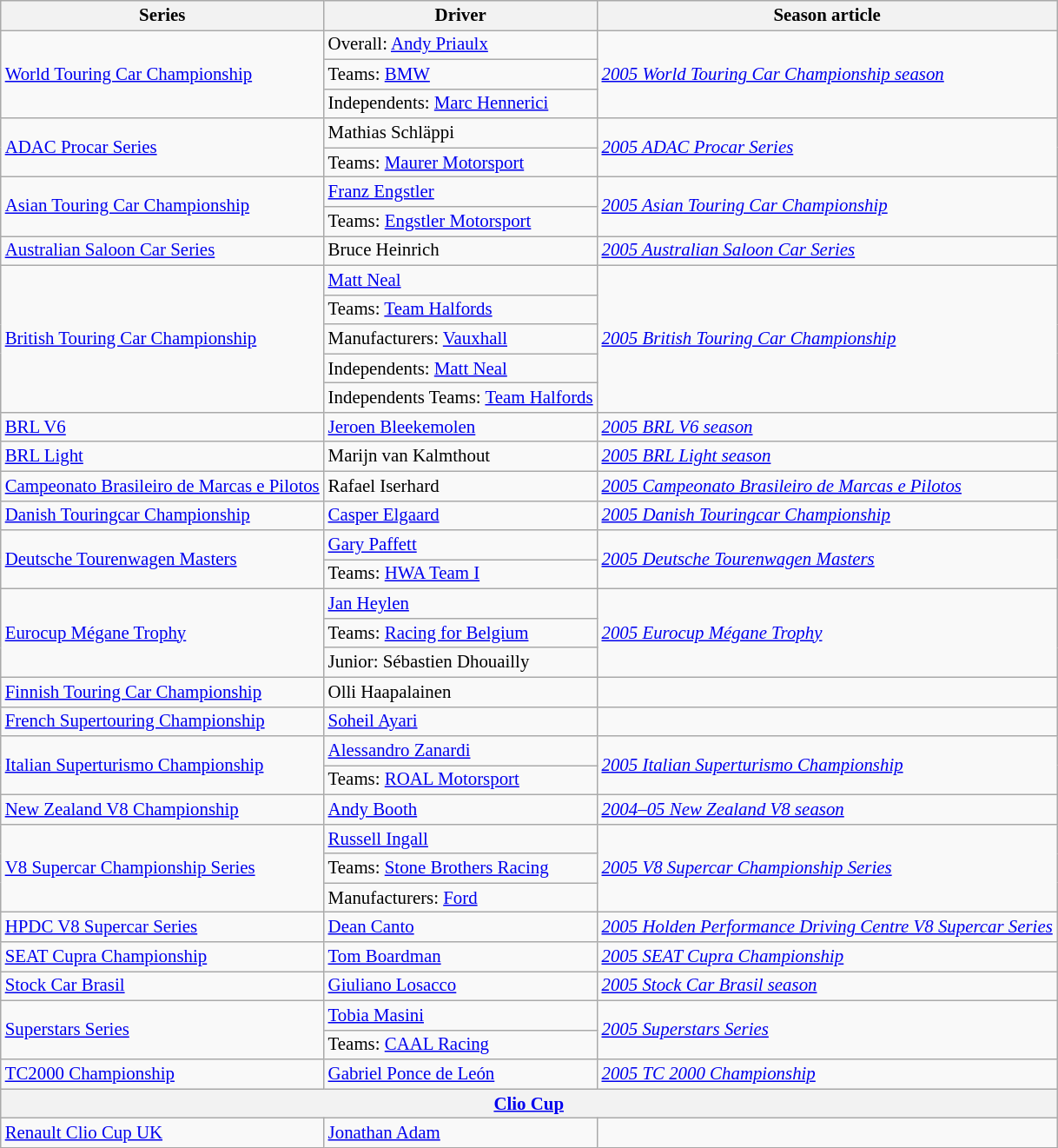<table class="wikitable" style="font-size: 87%;">
<tr>
<th>Series</th>
<th>Driver</th>
<th>Season article</th>
</tr>
<tr>
<td rowspan=3><a href='#'>World Touring Car Championship</a></td>
<td>Overall:  <a href='#'>Andy Priaulx</a></td>
<td rowspan=3><em><a href='#'>2005 World Touring Car Championship season</a></em></td>
</tr>
<tr>
<td>Teams:  <a href='#'>BMW</a></td>
</tr>
<tr>
<td>Independents:  <a href='#'>Marc Hennerici</a></td>
</tr>
<tr>
<td rowspan=2><a href='#'>ADAC Procar Series</a></td>
<td> Mathias Schläppi</td>
<td rowspan=2><em><a href='#'>2005 ADAC Procar Series</a></em></td>
</tr>
<tr>
<td>Teams:  <a href='#'>Maurer Motorsport</a></td>
</tr>
<tr>
<td rowspan=2><a href='#'>Asian Touring Car Championship</a></td>
<td> <a href='#'>Franz Engstler</a></td>
<td rowspan=2><em><a href='#'>2005 Asian Touring Car Championship</a></em></td>
</tr>
<tr>
<td>Teams:  <a href='#'>Engstler Motorsport</a></td>
</tr>
<tr>
<td><a href='#'>Australian Saloon Car Series</a></td>
<td> Bruce Heinrich</td>
<td><em><a href='#'>2005 Australian Saloon Car Series</a></em></td>
</tr>
<tr>
<td rowspan=5><a href='#'>British Touring Car Championship</a></td>
<td> <a href='#'>Matt Neal</a></td>
<td rowspan=5><em><a href='#'>2005 British Touring Car Championship</a></em></td>
</tr>
<tr>
<td>Teams:  <a href='#'>Team Halfords</a></td>
</tr>
<tr>
<td>Manufacturers:  <a href='#'>Vauxhall</a></td>
</tr>
<tr>
<td>Independents:  <a href='#'>Matt Neal</a></td>
</tr>
<tr>
<td>Independents Teams:  <a href='#'>Team Halfords</a></td>
</tr>
<tr>
<td><a href='#'>BRL V6</a></td>
<td> <a href='#'>Jeroen Bleekemolen</a></td>
<td><em><a href='#'>2005 BRL V6 season</a></em></td>
</tr>
<tr>
<td><a href='#'>BRL Light</a></td>
<td> Marijn van Kalmthout</td>
<td><em><a href='#'>2005 BRL Light season</a></em></td>
</tr>
<tr>
<td><a href='#'>Campeonato Brasileiro de Marcas e Pilotos</a></td>
<td> Rafael Iserhard</td>
<td><em><a href='#'>2005 Campeonato Brasileiro de Marcas e Pilotos</a></em></td>
</tr>
<tr>
<td><a href='#'>Danish Touringcar Championship</a></td>
<td> <a href='#'>Casper Elgaard</a></td>
<td><em><a href='#'>2005 Danish Touringcar Championship</a></em></td>
</tr>
<tr>
<td rowspan=2><a href='#'>Deutsche Tourenwagen Masters</a></td>
<td> <a href='#'>Gary Paffett</a></td>
<td rowspan=2><em><a href='#'>2005 Deutsche Tourenwagen Masters</a></em></td>
</tr>
<tr>
<td>Teams:  <a href='#'>HWA Team I</a></td>
</tr>
<tr>
<td rowspan=3><a href='#'>Eurocup Mégane Trophy</a></td>
<td> <a href='#'>Jan Heylen</a></td>
<td rowspan=3><em><a href='#'>2005 Eurocup Mégane Trophy</a></em></td>
</tr>
<tr>
<td>Teams:  <a href='#'>Racing for Belgium</a></td>
</tr>
<tr>
<td>Junior:  Sébastien Dhouailly</td>
</tr>
<tr>
<td><a href='#'>Finnish Touring Car Championship</a></td>
<td> Olli Haapalainen</td>
<td></td>
</tr>
<tr>
<td><a href='#'>French Supertouring Championship</a></td>
<td> <a href='#'>Soheil Ayari</a></td>
<td></td>
</tr>
<tr>
<td rowspan=2><a href='#'>Italian Superturismo Championship</a></td>
<td> <a href='#'>Alessandro Zanardi</a></td>
<td rowspan=2><em><a href='#'>2005 Italian Superturismo Championship</a></em></td>
</tr>
<tr>
<td>Teams:  <a href='#'>ROAL Motorsport</a></td>
</tr>
<tr>
<td><a href='#'>New Zealand V8 Championship</a></td>
<td> <a href='#'>Andy Booth</a></td>
<td><em><a href='#'>2004–05 New Zealand V8 season</a></em></td>
</tr>
<tr>
<td rowspan=3><a href='#'>V8 Supercar Championship Series</a></td>
<td> <a href='#'>Russell Ingall</a></td>
<td rowspan=3><em><a href='#'>2005 V8 Supercar Championship Series</a></em></td>
</tr>
<tr>
<td>Teams:  <a href='#'>Stone Brothers Racing</a></td>
</tr>
<tr>
<td>Manufacturers:  <a href='#'>Ford</a></td>
</tr>
<tr>
<td><a href='#'>HPDC V8 Supercar Series</a></td>
<td> <a href='#'>Dean Canto</a></td>
<td><em><a href='#'>2005 Holden Performance Driving Centre V8 Supercar Series</a></em></td>
</tr>
<tr>
<td><a href='#'>SEAT Cupra Championship</a></td>
<td> <a href='#'>Tom Boardman</a></td>
<td><em><a href='#'>2005 SEAT Cupra Championship</a></em></td>
</tr>
<tr>
<td><a href='#'>Stock Car Brasil</a></td>
<td> <a href='#'>Giuliano Losacco</a></td>
<td><em><a href='#'>2005 Stock Car Brasil season</a></em></td>
</tr>
<tr>
<td rowspan=2><a href='#'>Superstars Series</a></td>
<td> <a href='#'>Tobia Masini</a></td>
<td rowspan=2><em><a href='#'>2005 Superstars Series</a></em></td>
</tr>
<tr>
<td>Teams:  <a href='#'>CAAL Racing</a></td>
</tr>
<tr>
<td><a href='#'>TC2000 Championship</a></td>
<td> <a href='#'>Gabriel Ponce de León</a></td>
<td><em><a href='#'>2005 TC 2000 Championship</a></em></td>
</tr>
<tr>
<th colspan=3><a href='#'>Clio Cup</a></th>
</tr>
<tr>
<td><a href='#'>Renault Clio Cup UK</a></td>
<td> <a href='#'>Jonathan Adam</a></td>
<td></td>
</tr>
</table>
